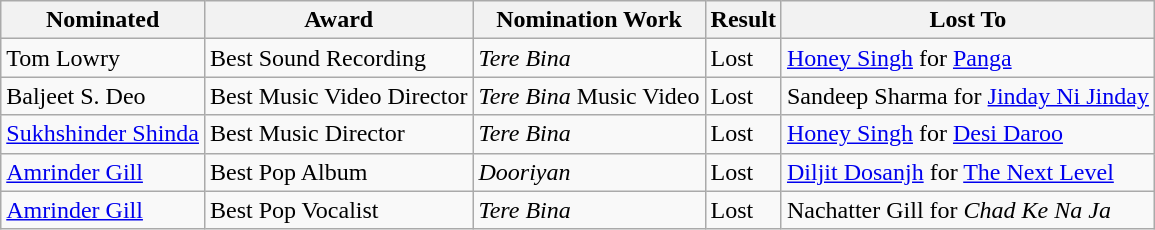<table class="wikitable">
<tr>
<th>Nominated</th>
<th>Award</th>
<th>Nomination Work</th>
<th>Result</th>
<th>Lost To</th>
</tr>
<tr>
<td>Tom Lowry</td>
<td>Best Sound Recording</td>
<td><em>Tere Bina</em></td>
<td>Lost</td>
<td><a href='#'>Honey Singh</a> for <a href='#'>Panga</a></td>
</tr>
<tr>
<td>Baljeet S. Deo</td>
<td>Best Music Video Director</td>
<td><em>Tere Bina</em> Music Video</td>
<td>Lost</td>
<td>Sandeep Sharma for <a href='#'>Jinday Ni Jinday</a></td>
</tr>
<tr>
<td><a href='#'>Sukhshinder Shinda</a></td>
<td>Best Music Director</td>
<td><em>Tere Bina</em></td>
<td>Lost</td>
<td><a href='#'>Honey Singh</a> for <a href='#'>Desi Daroo</a></td>
</tr>
<tr>
<td><a href='#'>Amrinder Gill</a></td>
<td>Best Pop Album</td>
<td><em>Dooriyan</em></td>
<td>Lost</td>
<td><a href='#'>Diljit Dosanjh</a> for <a href='#'>The Next Level</a></td>
</tr>
<tr>
<td><a href='#'>Amrinder Gill</a></td>
<td>Best Pop Vocalist</td>
<td><em>Tere Bina</em></td>
<td>Lost</td>
<td>Nachatter Gill for <em>Chad Ke Na Ja</em></td>
</tr>
</table>
